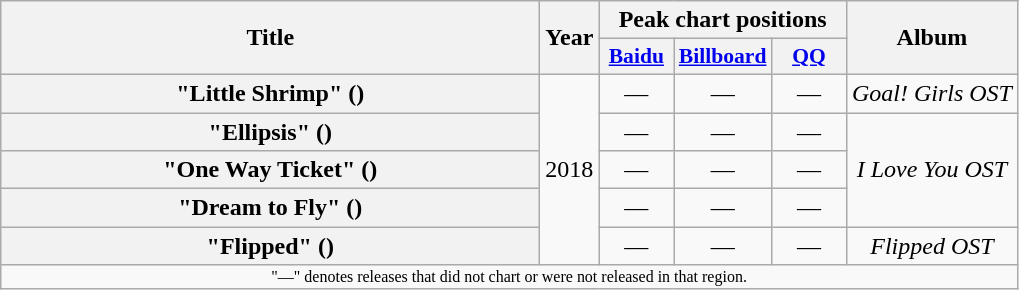<table class="wikitable plainrowheaders" style="text-align:center;">
<tr>
<th rowspan="2" scope="col" style="width:22em;">Title</th>
<th rowspan="2" scope="col">Year</th>
<th colspan="3" scope="col">Peak chart positions</th>
<th rowspan="2" scope="col">Album</th>
</tr>
<tr>
<th scope="col" style="width:3em; font-size:90%;"><a href='#'>Baidu</a></th>
<th scope="col" style="width:3em; font-size:90%;"><a href='#'>Billboard</a></th>
<th scope="col" style="width:3em; font-size:90%;"><a href='#'>QQ</a></th>
</tr>
<tr>
<th scope="row">"Little Shrimp" ()</th>
<td rowspan=5>2018</td>
<td>—</td>
<td>—</td>
<td>—</td>
<td><em>Goal! Girls OST</em></td>
</tr>
<tr>
<th scope="row">"Ellipsis" ()</th>
<td>—</td>
<td>—</td>
<td>—</td>
<td rowspan=3><em>I Love You OST</em></td>
</tr>
<tr>
<th scope="row">"One Way Ticket" ()</th>
<td>—</td>
<td>—</td>
<td>—</td>
</tr>
<tr>
<th scope="row">"Dream to Fly" ()</th>
<td>—</td>
<td>—</td>
<td>—</td>
</tr>
<tr>
<th scope="row">"Flipped" ()</th>
<td>—</td>
<td>—</td>
<td>—</td>
<td><em>Flipped OST</em></td>
</tr>
<tr>
<td colspan="6" style="font-size:8pt; text-align:center;">"—" denotes releases that did not chart or were not released in that region.</td>
</tr>
</table>
